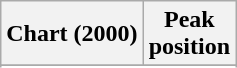<table class="wikitable sortable plainrowheaders" style="text-align:center;">
<tr>
<th scope="col">Chart (2000)</th>
<th scope="col">Peak<br>position</th>
</tr>
<tr>
</tr>
<tr>
</tr>
<tr>
</tr>
<tr>
</tr>
<tr>
</tr>
<tr>
</tr>
<tr>
</tr>
<tr>
</tr>
<tr>
</tr>
<tr>
</tr>
<tr>
</tr>
</table>
